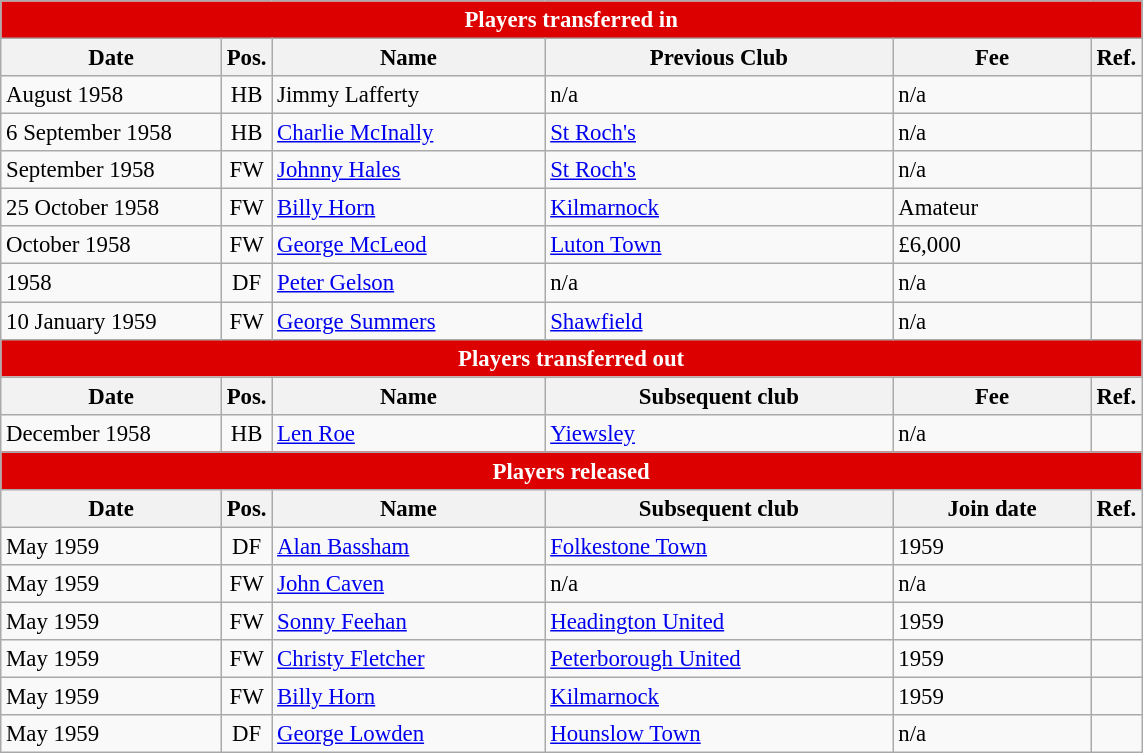<table style="font-size:95%;" class="wikitable">
<tr>
<th style="background:#d00; color:white; text-align:center;" colspan="6">Players transferred in</th>
</tr>
<tr>
<th style="width:140px;">Date</th>
<th style="width:25px;">Pos.</th>
<th style="width:175px;">Name</th>
<th style="width:225px;">Previous Club</th>
<th style="width:125px;">Fee</th>
<th style="width:25px;">Ref.</th>
</tr>
<tr>
<td>August 1958</td>
<td style="text-align:center;">HB</td>
<td> Jimmy Lafferty</td>
<td>n/a</td>
<td>n/a</td>
<td></td>
</tr>
<tr>
<td>6 September 1958</td>
<td style="text-align:center;">HB</td>
<td> <a href='#'>Charlie McInally</a></td>
<td> <a href='#'>St Roch's</a></td>
<td>n/a</td>
<td></td>
</tr>
<tr>
<td>September 1958</td>
<td style="text-align:center;">FW</td>
<td> <a href='#'>Johnny Hales</a></td>
<td> <a href='#'>St Roch's</a></td>
<td>n/a</td>
<td></td>
</tr>
<tr>
<td>25 October 1958</td>
<td style="text-align:center;">FW</td>
<td> <a href='#'>Billy Horn</a></td>
<td> <a href='#'>Kilmarnock</a></td>
<td>Amateur</td>
<td></td>
</tr>
<tr>
<td>October 1958</td>
<td style="text-align:center;">FW</td>
<td> <a href='#'>George McLeod</a></td>
<td> <a href='#'>Luton Town</a></td>
<td>£6,000</td>
<td></td>
</tr>
<tr>
<td>1958</td>
<td style="text-align:center;">DF</td>
<td> <a href='#'>Peter Gelson</a></td>
<td>n/a</td>
<td>n/a</td>
<td></td>
</tr>
<tr>
<td>10 January 1959</td>
<td style="text-align:center;">FW</td>
<td> <a href='#'>George Summers</a></td>
<td> <a href='#'>Shawfield</a></td>
<td>n/a</td>
<td></td>
</tr>
<tr>
<th style="background:#d00; color:white; text-align:center;" colspan="6">Players transferred out</th>
</tr>
<tr>
<th>Date</th>
<th>Pos.</th>
<th>Name</th>
<th>Subsequent club</th>
<th>Fee</th>
<th>Ref.</th>
</tr>
<tr>
<td>December 1958</td>
<td style="text-align:center;">HB</td>
<td> <a href='#'>Len Roe</a></td>
<td> <a href='#'>Yiewsley</a></td>
<td>n/a</td>
<td></td>
</tr>
<tr>
<th style="background:#d00; color:white; text-align:center;" colspan="6">Players released</th>
</tr>
<tr>
<th>Date</th>
<th>Pos.</th>
<th>Name</th>
<th>Subsequent club</th>
<th>Join date</th>
<th>Ref.</th>
</tr>
<tr>
<td>May 1959</td>
<td style="text-align:center;">DF</td>
<td> <a href='#'>Alan Bassham</a></td>
<td> <a href='#'>Folkestone Town</a></td>
<td>1959</td>
<td></td>
</tr>
<tr>
<td>May 1959</td>
<td style="text-align:center;">FW</td>
<td> <a href='#'>John Caven</a></td>
<td>n/a</td>
<td>n/a</td>
<td></td>
</tr>
<tr>
<td>May 1959</td>
<td style="text-align:center;">FW</td>
<td> <a href='#'>Sonny Feehan</a></td>
<td> <a href='#'>Headington United</a></td>
<td>1959</td>
<td></td>
</tr>
<tr>
<td>May 1959</td>
<td style="text-align:center;">FW</td>
<td> <a href='#'>Christy Fletcher</a></td>
<td> <a href='#'>Peterborough United</a></td>
<td>1959</td>
<td></td>
</tr>
<tr>
<td>May 1959</td>
<td style="text-align:center;">FW</td>
<td> <a href='#'>Billy Horn</a></td>
<td> <a href='#'>Kilmarnock</a></td>
<td>1959</td>
<td></td>
</tr>
<tr>
<td>May 1959</td>
<td style="text-align:center;">DF</td>
<td> <a href='#'>George Lowden</a></td>
<td> <a href='#'>Hounslow Town</a></td>
<td>n/a</td>
<td></td>
</tr>
</table>
